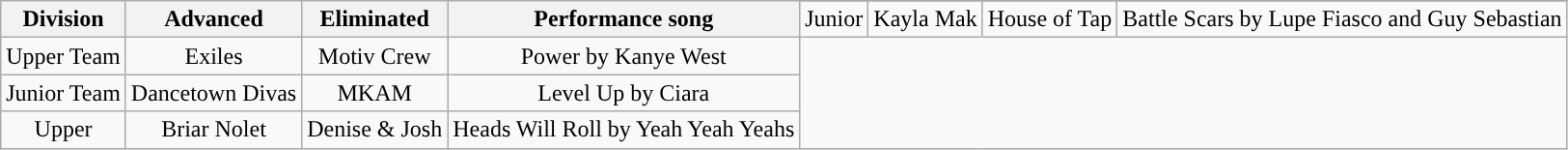<table class="wikitable sortable" style="text-align:center;">
<tr>
<th scope="col" rowspan="2">Division</th>
<th scope="col" rowspan="2" class="unsortable">Advanced</th>
<th scope="col" rowspan="2" class="unsortable">Eliminated</th>
<th scope="col" rowspan="2" class="unsortable">Performance song</th>
</tr>
<tr>
<td>Junior</td>
<td>Kayla Mak</td>
<td>House of Tap</td>
<td>Battle Scars by Lupe Fiasco and Guy Sebastian</td>
</tr>
<tr>
<td>Upper Team</td>
<td>Exiles</td>
<td>Motiv Crew</td>
<td>Power by Kanye West</td>
</tr>
<tr>
<td>Junior Team</td>
<td>Dancetown Divas</td>
<td>MKAM</td>
<td>Level Up by Ciara</td>
</tr>
<tr>
<td>Upper</td>
<td>Briar Nolet</td>
<td>Denise & Josh</td>
<td>Heads Will Roll by Yeah Yeah Yeahs</td>
</tr>
</table>
